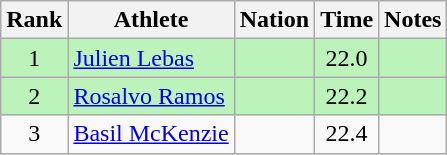<table class="wikitable sortable" style="text-align:center">
<tr>
<th>Rank</th>
<th>Athlete</th>
<th>Nation</th>
<th>Time</th>
<th>Notes</th>
</tr>
<tr bgcolor=#bbf3bb>
<td>1</td>
<td align=left><a href='#'>Julien Lebas</a></td>
<td align=left></td>
<td>22.0</td>
<td></td>
</tr>
<tr bgcolor=#bbf3bb>
<td>2</td>
<td align=left><a href='#'>Rosalvo Ramos</a></td>
<td align=left></td>
<td>22.2</td>
<td></td>
</tr>
<tr>
<td>3</td>
<td align=left><a href='#'>Basil McKenzie</a></td>
<td align=left></td>
<td>22.4</td>
<td></td>
</tr>
</table>
